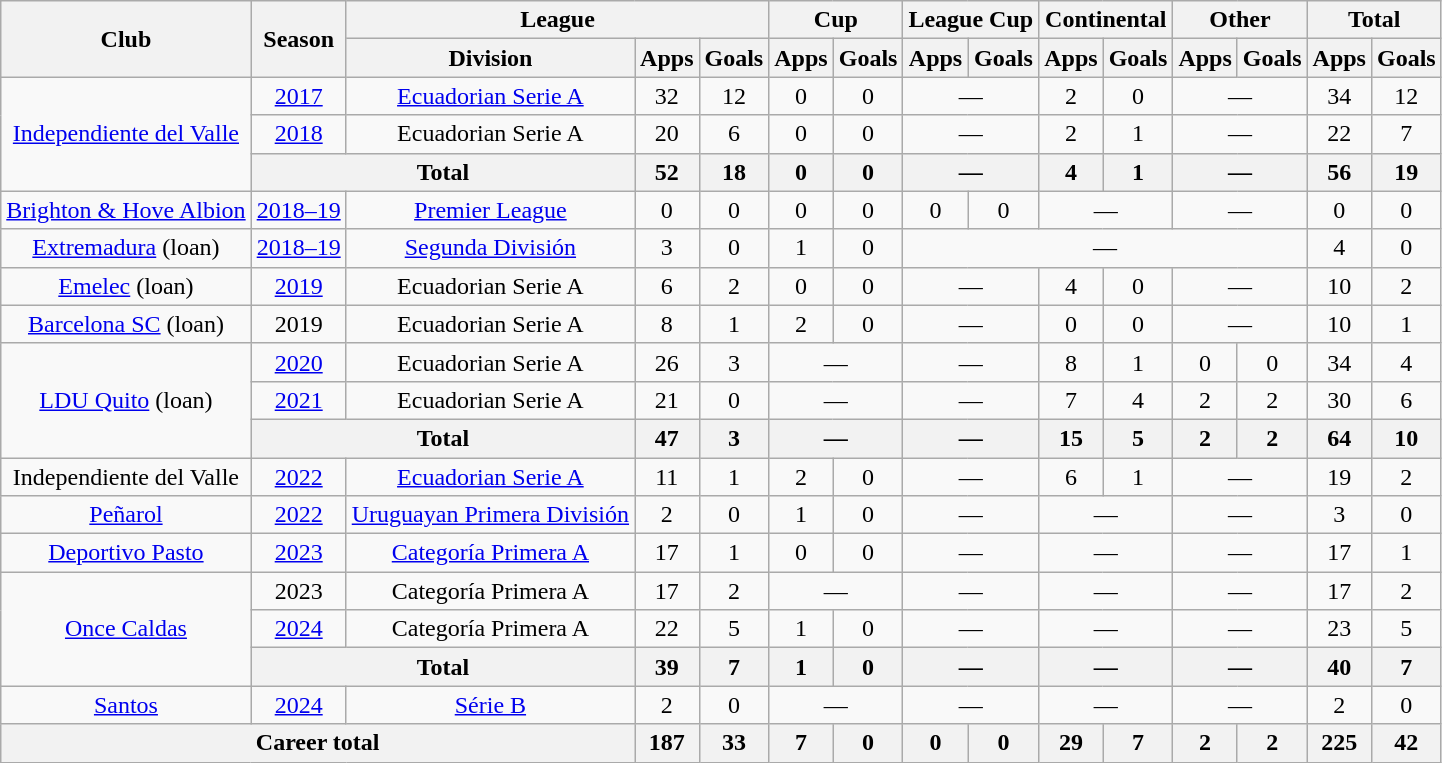<table class="wikitable" style="text-align:center">
<tr>
<th rowspan="2">Club</th>
<th rowspan="2">Season</th>
<th colspan="3">League</th>
<th colspan="2">Cup</th>
<th colspan="2">League Cup</th>
<th colspan="2">Continental</th>
<th colspan="2">Other</th>
<th colspan="2">Total</th>
</tr>
<tr>
<th>Division</th>
<th>Apps</th>
<th>Goals</th>
<th>Apps</th>
<th>Goals</th>
<th>Apps</th>
<th>Goals</th>
<th>Apps</th>
<th>Goals</th>
<th>Apps</th>
<th>Goals</th>
<th>Apps</th>
<th>Goals</th>
</tr>
<tr>
<td rowspan="3"><a href='#'>Independiente del Valle</a></td>
<td><a href='#'>2017</a></td>
<td><a href='#'>Ecuadorian Serie A</a></td>
<td>32</td>
<td>12</td>
<td>0</td>
<td>0</td>
<td colspan="2">—</td>
<td>2</td>
<td>0</td>
<td colspan="2">—</td>
<td>34</td>
<td>12</td>
</tr>
<tr>
<td><a href='#'>2018</a></td>
<td>Ecuadorian Serie A</td>
<td>20</td>
<td>6</td>
<td>0</td>
<td>0</td>
<td colspan="2">—</td>
<td>2</td>
<td>1</td>
<td colspan="2">—</td>
<td>22</td>
<td>7</td>
</tr>
<tr>
<th colspan="2">Total</th>
<th>52</th>
<th>18</th>
<th>0</th>
<th>0</th>
<th colspan="2">—</th>
<th>4</th>
<th>1</th>
<th colspan="2">—</th>
<th>56</th>
<th>19</th>
</tr>
<tr>
<td><a href='#'>Brighton & Hove Albion</a></td>
<td><a href='#'>2018–19</a></td>
<td><a href='#'>Premier League</a></td>
<td>0</td>
<td>0</td>
<td>0</td>
<td>0</td>
<td>0</td>
<td>0</td>
<td colspan="2">—</td>
<td colspan="2">—</td>
<td>0</td>
<td>0</td>
</tr>
<tr>
<td><a href='#'>Extremadura</a> (loan)</td>
<td><a href='#'>2018–19</a></td>
<td><a href='#'>Segunda División</a></td>
<td>3</td>
<td>0</td>
<td>1</td>
<td>0</td>
<td colspan="6">—</td>
<td>4</td>
<td>0</td>
</tr>
<tr>
<td><a href='#'>Emelec</a> (loan)</td>
<td><a href='#'>2019</a></td>
<td>Ecuadorian Serie A</td>
<td>6</td>
<td>2</td>
<td>0</td>
<td>0</td>
<td colspan="2">—</td>
<td>4</td>
<td>0</td>
<td colspan="2">—</td>
<td>10</td>
<td>2</td>
</tr>
<tr>
<td><a href='#'>Barcelona SC</a> (loan)</td>
<td>2019</td>
<td>Ecuadorian Serie A</td>
<td>8</td>
<td>1</td>
<td>2</td>
<td>0</td>
<td colspan="2">—</td>
<td>0</td>
<td>0</td>
<td colspan="2">—</td>
<td>10</td>
<td>1</td>
</tr>
<tr>
<td rowspan="3"><a href='#'>LDU Quito</a> (loan)</td>
<td><a href='#'>2020</a></td>
<td>Ecuadorian Serie A</td>
<td>26</td>
<td>3</td>
<td colspan="2">—</td>
<td colspan="2">—</td>
<td>8</td>
<td>1</td>
<td>0</td>
<td>0</td>
<td>34</td>
<td>4</td>
</tr>
<tr>
<td><a href='#'>2021</a></td>
<td>Ecuadorian Serie A</td>
<td>21</td>
<td>0</td>
<td colspan="2">—</td>
<td colspan="2">—</td>
<td>7</td>
<td>4</td>
<td>2</td>
<td>2</td>
<td>30</td>
<td>6</td>
</tr>
<tr>
<th colspan="2">Total</th>
<th>47</th>
<th>3</th>
<th colspan="2">—</th>
<th colspan="2">—</th>
<th>15</th>
<th>5</th>
<th>2</th>
<th>2</th>
<th>64</th>
<th>10</th>
</tr>
<tr>
<td>Independiente del Valle</td>
<td><a href='#'>2022</a></td>
<td><a href='#'>Ecuadorian Serie A</a></td>
<td>11</td>
<td>1</td>
<td>2</td>
<td>0</td>
<td colspan="2">—</td>
<td>6</td>
<td>1</td>
<td colspan="2">—</td>
<td>19</td>
<td>2</td>
</tr>
<tr>
<td><a href='#'>Peñarol</a></td>
<td><a href='#'>2022</a></td>
<td><a href='#'>Uruguayan Primera División</a></td>
<td>2</td>
<td>0</td>
<td>1</td>
<td>0</td>
<td colspan="2">—</td>
<td colspan="2">—</td>
<td colspan="2">—</td>
<td>3</td>
<td>0</td>
</tr>
<tr>
<td><a href='#'>Deportivo Pasto</a></td>
<td><a href='#'>2023</a></td>
<td><a href='#'>Categoría Primera A</a></td>
<td>17</td>
<td>1</td>
<td>0</td>
<td>0</td>
<td colspan="2">—</td>
<td colspan="2">—</td>
<td colspan="2">—</td>
<td>17</td>
<td>1</td>
</tr>
<tr>
<td rowspan="3"><a href='#'>Once Caldas</a></td>
<td>2023</td>
<td>Categoría Primera A</td>
<td>17</td>
<td>2</td>
<td colspan="2">—</td>
<td colspan="2">—</td>
<td colspan="2">—</td>
<td colspan="2">—</td>
<td>17</td>
<td>2</td>
</tr>
<tr>
<td><a href='#'>2024</a></td>
<td>Categoría Primera A</td>
<td>22</td>
<td>5</td>
<td>1</td>
<td>0</td>
<td colspan="2">—</td>
<td colspan="2">—</td>
<td colspan="2">—</td>
<td>23</td>
<td>5</td>
</tr>
<tr>
<th colspan="2">Total</th>
<th>39</th>
<th>7</th>
<th>1</th>
<th>0</th>
<th colspan="2">—</th>
<th colspan="2">—</th>
<th colspan="2">—</th>
<th>40</th>
<th>7</th>
</tr>
<tr>
<td><a href='#'>Santos</a></td>
<td><a href='#'>2024</a></td>
<td><a href='#'>Série B</a></td>
<td>2</td>
<td>0</td>
<td colspan="2">—</td>
<td colspan="2">—</td>
<td colspan="2">—</td>
<td colspan="2">—</td>
<td>2</td>
<td>0</td>
</tr>
<tr>
<th colspan="3">Career total</th>
<th>187</th>
<th>33</th>
<th>7</th>
<th>0</th>
<th>0</th>
<th>0</th>
<th>29</th>
<th>7</th>
<th>2</th>
<th>2</th>
<th>225</th>
<th>42</th>
</tr>
</table>
